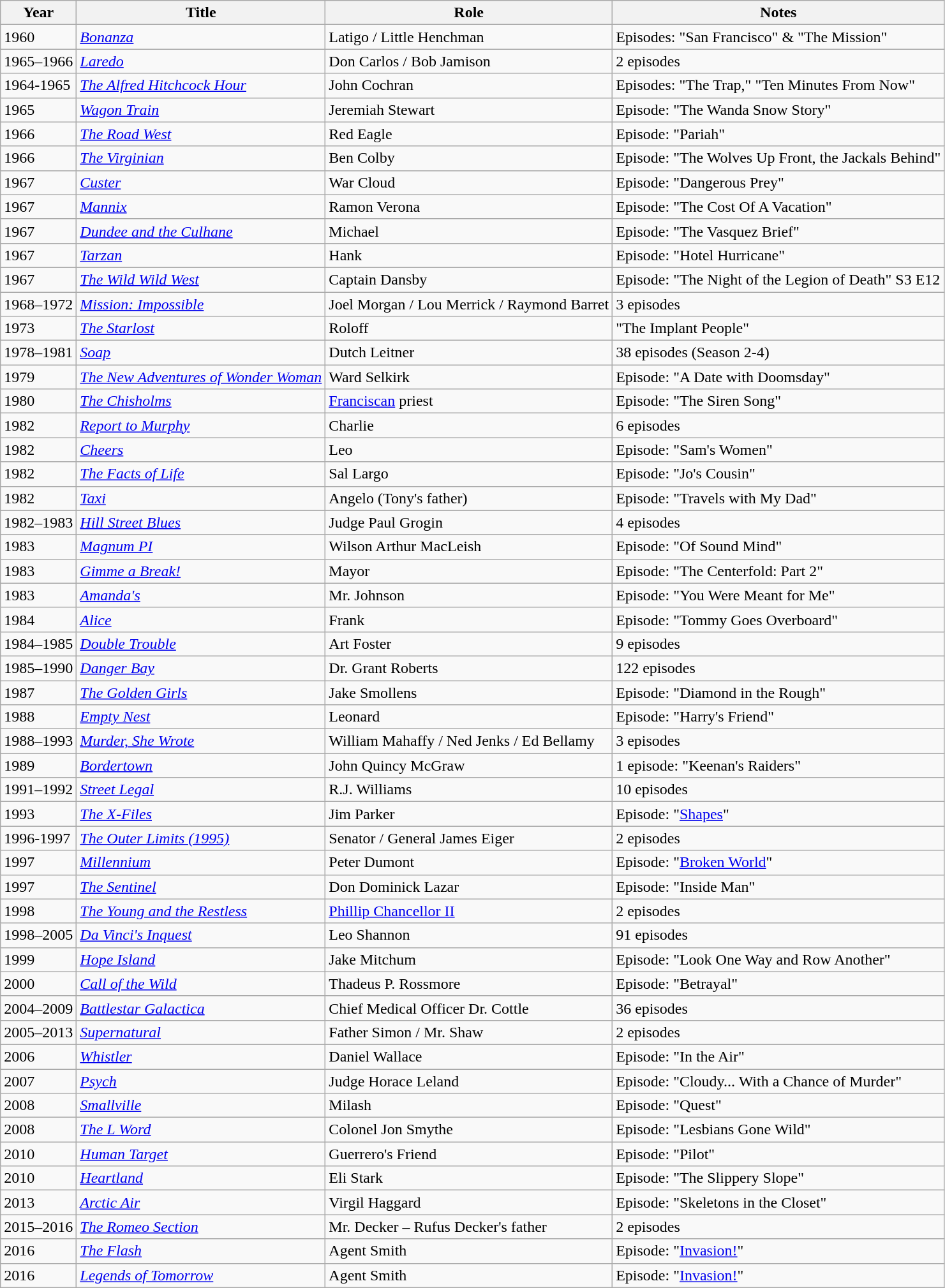<table class="wikitable sortable">
<tr>
<th>Year</th>
<th>Title</th>
<th>Role</th>
<th>Notes</th>
</tr>
<tr>
<td>1960</td>
<td><em><a href='#'>Bonanza</a></em></td>
<td>Latigo / Little Henchman</td>
<td>Episodes: "San Francisco" & "The Mission"</td>
</tr>
<tr>
<td>1965–1966</td>
<td><em><a href='#'>Laredo</a></em></td>
<td>Don Carlos / Bob Jamison</td>
<td>2 episodes</td>
</tr>
<tr>
<td>1964-1965</td>
<td data-sort-value="Alfred Hitchcock Hour, The"><em><a href='#'>The Alfred Hitchcock Hour</a></em></td>
<td>John Cochran</td>
<td>Episodes: "The Trap," "Ten Minutes From Now"</td>
</tr>
<tr>
<td>1965</td>
<td><em><a href='#'>Wagon Train</a></em></td>
<td>Jeremiah Stewart</td>
<td>Episode: "The Wanda Snow Story"</td>
</tr>
<tr>
<td>1966</td>
<td data-sort-value="Road West, The"><em><a href='#'>The Road West</a></em></td>
<td>Red Eagle</td>
<td>Episode: "Pariah"</td>
</tr>
<tr>
<td>1966</td>
<td data-sort-value="Virginian, The"><em><a href='#'>The Virginian</a></em></td>
<td>Ben Colby</td>
<td>Episode: "The Wolves Up Front, the Jackals Behind"</td>
</tr>
<tr>
<td>1967</td>
<td><em><a href='#'>Custer</a></em></td>
<td>War Cloud</td>
<td>Episode: "Dangerous Prey"</td>
</tr>
<tr>
<td>1967</td>
<td><em><a href='#'>Mannix</a></em></td>
<td>Ramon Verona</td>
<td>Episode: "The Cost Of A Vacation"</td>
</tr>
<tr>
<td>1967</td>
<td><em><a href='#'>Dundee and the Culhane</a></em></td>
<td>Michael</td>
<td>Episode: "The Vasquez Brief"</td>
</tr>
<tr>
<td>1967</td>
<td><em><a href='#'>Tarzan</a></em></td>
<td>Hank</td>
<td>Episode: "Hotel Hurricane"</td>
</tr>
<tr>
<td>1967</td>
<td data-sort-value="Wild Wild West, The"><em><a href='#'>The Wild Wild West</a></em></td>
<td>Captain Dansby</td>
<td>Episode: "The Night of the Legion of Death" S3 E12</td>
</tr>
<tr>
<td>1968–1972</td>
<td><em><a href='#'>Mission: Impossible</a></em></td>
<td>Joel Morgan / Lou Merrick / Raymond Barret</td>
<td>3 episodes</td>
</tr>
<tr>
<td>1973</td>
<td data-sort-value="Starlost, The"><em><a href='#'>The Starlost</a></em></td>
<td>Roloff</td>
<td>"The Implant People"</td>
</tr>
<tr>
<td>1978–1981</td>
<td><em><a href='#'>Soap</a></em></td>
<td>Dutch Leitner</td>
<td>38 episodes (Season 2-4)</td>
</tr>
<tr>
<td>1979</td>
<td data-sort-value="New Adventures of Wonder Woman, The"><em><a href='#'>The New Adventures of Wonder Woman</a></em></td>
<td>Ward Selkirk</td>
<td>Episode: "A Date with Doomsday"</td>
</tr>
<tr>
<td>1980</td>
<td data-sort-value="Chisholms, The"><em><a href='#'>The Chisholms</a></em></td>
<td><a href='#'>Franciscan</a> priest</td>
<td>Episode: "The Siren Song"</td>
</tr>
<tr>
<td>1982</td>
<td><em><a href='#'>Report to Murphy</a></em></td>
<td>Charlie</td>
<td>6 episodes</td>
</tr>
<tr>
<td>1982</td>
<td><em><a href='#'>Cheers</a></em></td>
<td>Leo</td>
<td>Episode: "Sam's Women"</td>
</tr>
<tr>
<td>1982</td>
<td data-sort-value="Facts of Life, The"><em><a href='#'>The Facts of Life</a></em></td>
<td>Sal Largo</td>
<td>Episode: "Jo's Cousin"</td>
</tr>
<tr>
<td>1982</td>
<td><em><a href='#'>Taxi</a></em></td>
<td>Angelo (Tony's father)</td>
<td>Episode: "Travels with My Dad"</td>
</tr>
<tr>
<td>1982–1983</td>
<td><em><a href='#'>Hill Street Blues</a></em></td>
<td>Judge Paul Grogin</td>
<td>4 episodes</td>
</tr>
<tr>
<td>1983</td>
<td><em><a href='#'>Magnum PI</a></em></td>
<td>Wilson Arthur MacLeish</td>
<td>Episode: "Of Sound Mind"</td>
</tr>
<tr>
<td>1983</td>
<td><em><a href='#'>Gimme a Break!</a></em></td>
<td>Mayor</td>
<td>Episode: "The Centerfold: Part 2"</td>
</tr>
<tr>
<td>1983</td>
<td><em><a href='#'>Amanda's</a></em></td>
<td>Mr. Johnson</td>
<td>Episode: "You Were Meant for Me"</td>
</tr>
<tr>
<td>1984</td>
<td><em><a href='#'>Alice</a></em></td>
<td>Frank</td>
<td>Episode: "Tommy Goes Overboard"</td>
</tr>
<tr>
<td>1984–1985</td>
<td><em><a href='#'>Double Trouble</a></em></td>
<td>Art Foster</td>
<td>9 episodes</td>
</tr>
<tr>
<td>1985–1990</td>
<td><em><a href='#'>Danger Bay</a></em></td>
<td>Dr. Grant Roberts</td>
<td>122 episodes</td>
</tr>
<tr>
<td>1987</td>
<td data-sort-value="Golden Girls, The"><em><a href='#'>The Golden Girls</a></em></td>
<td>Jake Smollens</td>
<td>Episode: "Diamond in the Rough"</td>
</tr>
<tr>
<td>1988</td>
<td><em><a href='#'>Empty Nest</a></em></td>
<td>Leonard</td>
<td>Episode: "Harry's Friend"</td>
</tr>
<tr>
<td>1988–1993</td>
<td><em><a href='#'>Murder, She Wrote</a></em></td>
<td>William Mahaffy / Ned Jenks / Ed Bellamy</td>
<td>3 episodes</td>
</tr>
<tr>
<td>1989</td>
<td><em><a href='#'>Bordertown</a></em></td>
<td>John Quincy McGraw</td>
<td>1 episode: "Keenan's Raiders"</td>
</tr>
<tr>
<td>1991–1992</td>
<td><em><a href='#'>Street Legal</a></em></td>
<td>R.J. Williams</td>
<td>10 episodes</td>
</tr>
<tr>
<td>1993</td>
<td data-sort-value="X-Files, The"><em><a href='#'>The X-Files</a></em></td>
<td>Jim Parker</td>
<td>Episode: "<a href='#'>Shapes</a>"</td>
</tr>
<tr>
<td>1996-1997</td>
<td data-sort-value="Outer Limits, The"><em><a href='#'>The Outer Limits (1995)</a></em></td>
<td>Senator / General James Eiger</td>
<td>2 episodes</td>
</tr>
<tr>
<td>1997</td>
<td><em><a href='#'> Millennium</a></em></td>
<td>Peter Dumont</td>
<td>Episode: "<a href='#'>Broken World</a>"</td>
</tr>
<tr>
<td>1997</td>
<td data-sort-value="Sentinel, The"><em><a href='#'>The Sentinel</a></em></td>
<td>Don Dominick Lazar</td>
<td>Episode: "Inside Man"</td>
</tr>
<tr>
<td>1998</td>
<td data-sort-value="Young and the Restless, The"><em><a href='#'>The Young and the Restless</a></em></td>
<td><a href='#'>Phillip Chancellor II</a></td>
<td>2 episodes</td>
</tr>
<tr>
<td>1998–2005</td>
<td><em><a href='#'>Da Vinci's Inquest</a></em></td>
<td>Leo Shannon</td>
<td>91 episodes</td>
</tr>
<tr>
<td>1999</td>
<td><em><a href='#'>Hope Island</a></em></td>
<td>Jake Mitchum</td>
<td>Episode: "Look One Way and Row Another"</td>
</tr>
<tr>
<td>2000</td>
<td><em><a href='#'>Call of the Wild</a></em></td>
<td>Thadeus P. Rossmore</td>
<td>Episode: "Betrayal"</td>
</tr>
<tr>
<td>2004–2009</td>
<td><em><a href='#'>Battlestar Galactica</a></em></td>
<td>Chief Medical Officer Dr. Cottle</td>
<td>36 episodes</td>
</tr>
<tr>
<td>2005–2013</td>
<td><em><a href='#'>Supernatural</a></em></td>
<td>Father Simon / Mr. Shaw</td>
<td>2 episodes</td>
</tr>
<tr>
<td>2006</td>
<td><em><a href='#'>Whistler</a></em></td>
<td>Daniel Wallace</td>
<td>Episode: "In the Air"</td>
</tr>
<tr>
<td>2007</td>
<td><em><a href='#'>Psych</a></em></td>
<td>Judge Horace Leland</td>
<td>Episode: "Cloudy... With a Chance of Murder"</td>
</tr>
<tr>
<td>2008</td>
<td><em><a href='#'>Smallville</a></em></td>
<td>Milash</td>
<td>Episode: "Quest"</td>
</tr>
<tr>
<td>2008</td>
<td data-sort-value="L Word, The"><em><a href='#'>The L Word</a></em></td>
<td>Colonel Jon Smythe</td>
<td>Episode: "Lesbians Gone Wild"</td>
</tr>
<tr>
<td>2010</td>
<td><em><a href='#'>Human Target</a></em></td>
<td>Guerrero's Friend</td>
<td>Episode: "Pilot"</td>
</tr>
<tr>
<td>2010</td>
<td><em><a href='#'>Heartland</a></em></td>
<td>Eli Stark</td>
<td>Episode: "The Slippery Slope"</td>
</tr>
<tr>
<td>2013</td>
<td><em><a href='#'>Arctic Air</a></em></td>
<td>Virgil Haggard</td>
<td>Episode: "Skeletons in the Closet"</td>
</tr>
<tr>
<td>2015–2016</td>
<td data-sort-value="Romeo Section, The"><em><a href='#'>The Romeo Section</a></em></td>
<td>Mr. Decker – Rufus Decker's father</td>
<td>2 episodes</td>
</tr>
<tr>
<td>2016</td>
<td data-sort-value="Flash, The"><em><a href='#'>The Flash</a></em></td>
<td>Agent Smith</td>
<td>Episode: "<a href='#'>Invasion!</a>"</td>
</tr>
<tr>
<td>2016</td>
<td><em><a href='#'>Legends of Tomorrow</a></em></td>
<td>Agent Smith</td>
<td>Episode: "<a href='#'>Invasion!</a>"</td>
</tr>
</table>
